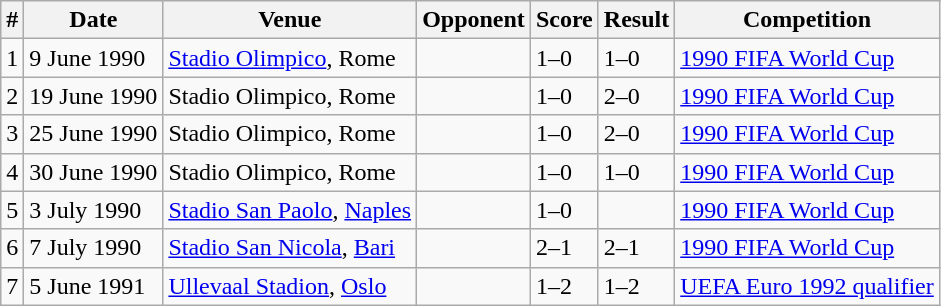<table class="wikitable">
<tr>
<th>#</th>
<th>Date</th>
<th>Venue</th>
<th>Opponent</th>
<th>Score</th>
<th>Result</th>
<th>Competition</th>
</tr>
<tr>
<td>1</td>
<td>9 June 1990</td>
<td><a href='#'>Stadio Olimpico</a>, Rome</td>
<td></td>
<td>1–0</td>
<td>1–0</td>
<td><a href='#'>1990 FIFA World Cup</a></td>
</tr>
<tr>
<td>2</td>
<td>19 June 1990</td>
<td>Stadio Olimpico, Rome</td>
<td></td>
<td>1–0</td>
<td>2–0</td>
<td><a href='#'>1990 FIFA World Cup</a></td>
</tr>
<tr>
<td>3</td>
<td>25 June 1990</td>
<td>Stadio Olimpico, Rome</td>
<td></td>
<td>1–0</td>
<td>2–0</td>
<td><a href='#'>1990 FIFA World Cup</a></td>
</tr>
<tr>
<td>4</td>
<td>30 June 1990</td>
<td>Stadio Olimpico, Rome</td>
<td></td>
<td>1–0</td>
<td>1–0</td>
<td><a href='#'>1990 FIFA World Cup</a></td>
</tr>
<tr>
<td>5</td>
<td>3 July 1990</td>
<td><a href='#'>Stadio San Paolo</a>, <a href='#'>Naples</a></td>
<td></td>
<td>1–0</td>
<td></td>
<td><a href='#'>1990 FIFA World Cup</a></td>
</tr>
<tr>
<td>6</td>
<td>7 July 1990</td>
<td><a href='#'>Stadio San Nicola</a>, <a href='#'>Bari</a></td>
<td></td>
<td>2–1</td>
<td>2–1</td>
<td><a href='#'>1990 FIFA World Cup</a></td>
</tr>
<tr>
<td>7</td>
<td>5 June 1991</td>
<td><a href='#'>Ullevaal Stadion</a>, <a href='#'>Oslo</a></td>
<td></td>
<td>1–2</td>
<td>1–2</td>
<td><a href='#'>UEFA Euro 1992 qualifier</a></td>
</tr>
</table>
